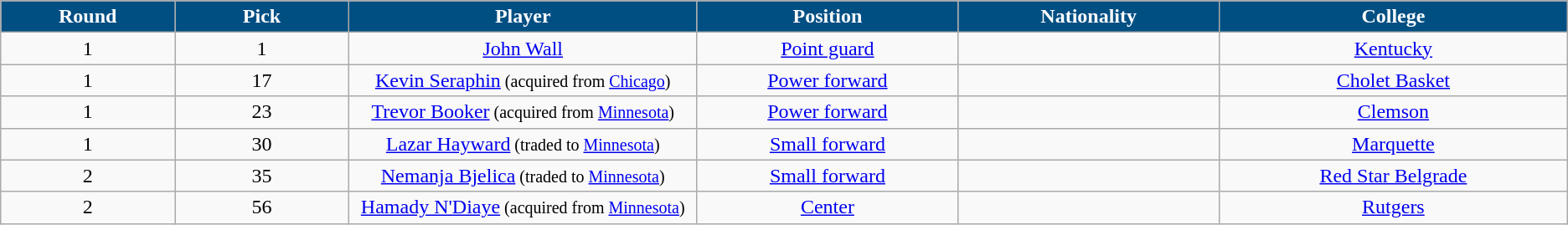<table class="wikitable sortable sortable">
<tr>
<th style="background:#004F83; color:white" width="10%">Round</th>
<th style="background:#004F83; color:white" width="10%">Pick</th>
<th style="background:#004F83; color:white" width="20%">Player</th>
<th style="background:#004F83; color:white" width="15%">Position</th>
<th style="background:#004F83; color:white" width="15%">Nationality</th>
<th style="background:#004F83; color:white" width="20%">College</th>
</tr>
<tr style="text-align: center">
<td>1</td>
<td>1</td>
<td><a href='#'>John Wall</a></td>
<td><a href='#'>Point guard</a></td>
<td></td>
<td><a href='#'>Kentucky</a></td>
</tr>
<tr style="text-align: center">
<td>1</td>
<td>17</td>
<td><a href='#'>Kevin Seraphin</a><small> (acquired from <a href='#'>Chicago</a>)</small></td>
<td><a href='#'>Power forward</a></td>
<td></td>
<td><a href='#'>Cholet Basket</a></td>
</tr>
<tr style="text-align: center">
<td>1</td>
<td>23</td>
<td><a href='#'>Trevor Booker</a><small> (acquired from <a href='#'>Minnesota</a>)</small></td>
<td><a href='#'>Power forward</a></td>
<td></td>
<td><a href='#'>Clemson</a></td>
</tr>
<tr style="text-align: center">
<td>1</td>
<td>30</td>
<td><a href='#'>Lazar Hayward</a><small> (traded to <a href='#'>Minnesota</a>)</small></td>
<td><a href='#'>Small forward</a></td>
<td></td>
<td><a href='#'>Marquette</a></td>
</tr>
<tr style="text-align: center">
<td>2</td>
<td>35</td>
<td><a href='#'>Nemanja Bjelica</a><small> (traded to <a href='#'>Minnesota</a>)</small></td>
<td><a href='#'>Small forward</a></td>
<td></td>
<td><a href='#'>Red Star Belgrade</a></td>
</tr>
<tr style="text-align: center">
<td>2</td>
<td>56</td>
<td><a href='#'>Hamady N'Diaye</a><small> (acquired from <a href='#'>Minnesota</a>)</small></td>
<td><a href='#'>Center</a></td>
<td></td>
<td><a href='#'>Rutgers</a></td>
</tr>
</table>
